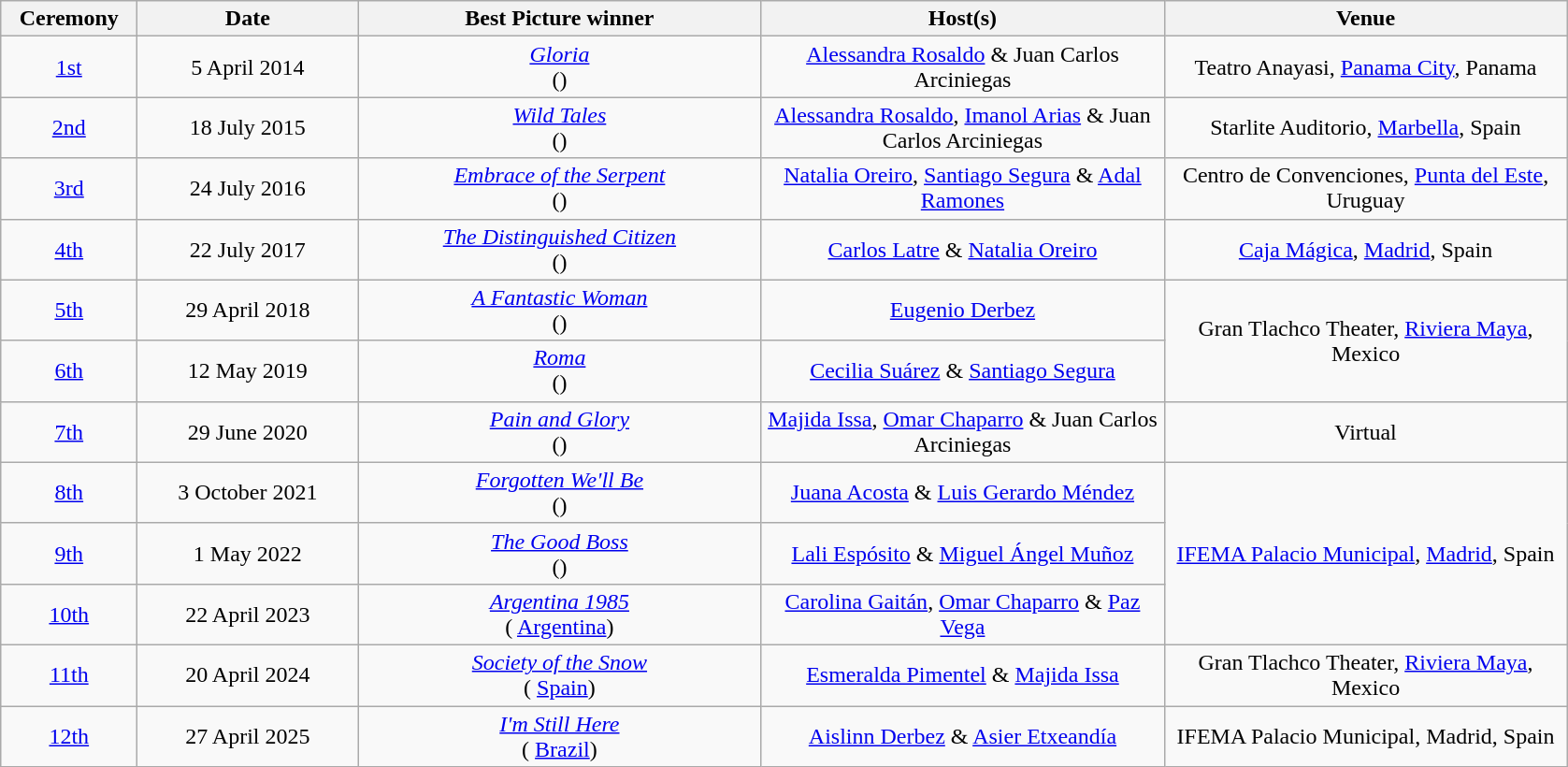<table class="sortable wikitable" style="text-align: center">
<tr>
<th style="width:90px;">Ceremony</th>
<th style="width:150px;">Date</th>
<th style="width:280px;">Best Picture winner</th>
<th style="width:280px;">Host(s)</th>
<th style="width:280px;">Venue</th>
</tr>
<tr>
<td><a href='#'>1st</a><br></td>
<td>5 April 2014</td>
<td><em><a href='#'>Gloria</a></em><br>()</td>
<td><a href='#'>Alessandra Rosaldo</a> & Juan Carlos Arciniegas</td>
<td>Teatro Anayasi, <a href='#'>Panama City</a>, Panama</td>
</tr>
<tr>
<td><a href='#'>2nd</a><br></td>
<td>18 July 2015</td>
<td><em><a href='#'>Wild Tales</a></em><br>()</td>
<td><a href='#'>Alessandra Rosaldo</a>, <a href='#'>Imanol Arias</a> & Juan Carlos Arciniegas</td>
<td>Starlite Auditorio, <a href='#'>Marbella</a>, Spain</td>
</tr>
<tr>
<td><a href='#'>3rd</a><br></td>
<td>24 July 2016</td>
<td><em><a href='#'>Embrace of the Serpent</a></em><br>()</td>
<td><a href='#'>Natalia Oreiro</a>, <a href='#'>Santiago Segura</a> & <a href='#'>Adal Ramones</a></td>
<td>Centro de Convenciones, <a href='#'>Punta del Este</a>, Uruguay</td>
</tr>
<tr>
<td><a href='#'>4th</a><br></td>
<td>22 July 2017</td>
<td><em><a href='#'>The Distinguished Citizen</a></em><br>()</td>
<td><a href='#'>Carlos Latre</a> & <a href='#'>Natalia Oreiro</a></td>
<td><a href='#'>Caja Mágica</a>, <a href='#'>Madrid</a>, Spain</td>
</tr>
<tr>
<td><a href='#'>5th</a><br></td>
<td>29 April 2018</td>
<td><em><a href='#'>A Fantastic Woman</a></em><br>()</td>
<td><a href='#'>Eugenio Derbez</a></td>
<td rowspan="2">Gran Tlachco Theater, <a href='#'>Riviera Maya</a>, Mexico</td>
</tr>
<tr>
<td><a href='#'>6th</a><br></td>
<td>12 May 2019</td>
<td><em><a href='#'>Roma</a></em><br>()</td>
<td><a href='#'>Cecilia Suárez</a> & <a href='#'>Santiago Segura</a></td>
</tr>
<tr>
<td><a href='#'>7th</a><br></td>
<td>29 June 2020</td>
<td><em><a href='#'>Pain and Glory</a></em><br>()</td>
<td><a href='#'>Majida Issa</a>, <a href='#'>Omar Chaparro</a> & Juan Carlos Arciniegas</td>
<td>Virtual</td>
</tr>
<tr>
<td><a href='#'>8th</a><br></td>
<td>3 October 2021</td>
<td><em><a href='#'>Forgotten We'll Be</a></em><br>()</td>
<td><a href='#'>Juana Acosta</a> & <a href='#'>Luis Gerardo Méndez</a></td>
<td rowspan="3"><a href='#'>IFEMA Palacio Municipal</a>, <a href='#'>Madrid</a>, Spain</td>
</tr>
<tr>
<td><a href='#'>9th</a><br></td>
<td>1 May 2022</td>
<td><em><a href='#'>The Good Boss</a></em><br>()</td>
<td><a href='#'>Lali Espósito</a> & <a href='#'>Miguel Ángel Muñoz</a></td>
</tr>
<tr>
<td><a href='#'>10th</a><br></td>
<td>22 April 2023</td>
<td><em><a href='#'>Argentina 1985</a></em><br>( <a href='#'>Argentina</a>)</td>
<td><a href='#'>Carolina Gaitán</a>, <a href='#'>Omar Chaparro</a> & <a href='#'>Paz Vega</a></td>
</tr>
<tr>
<td><a href='#'>11th</a><br></td>
<td>20 April 2024</td>
<td><em><a href='#'>Society of the Snow</a></em><br>( <a href='#'>Spain</a>)</td>
<td><a href='#'>Esmeralda Pimentel</a> & <a href='#'>Majida Issa</a></td>
<td>Gran Tlachco Theater, <a href='#'>Riviera Maya</a>, Mexico</td>
</tr>
<tr>
<td><a href='#'>12th</a><br></td>
<td>27 April 2025</td>
<td><em><a href='#'>I'm Still Here</a></em><br>( <a href='#'>Brazil</a>)</td>
<td><a href='#'>Aislinn Derbez</a> & <a href='#'>Asier Etxeandía</a></td>
<td>IFEMA Palacio Municipal, Madrid, Spain</td>
</tr>
</table>
